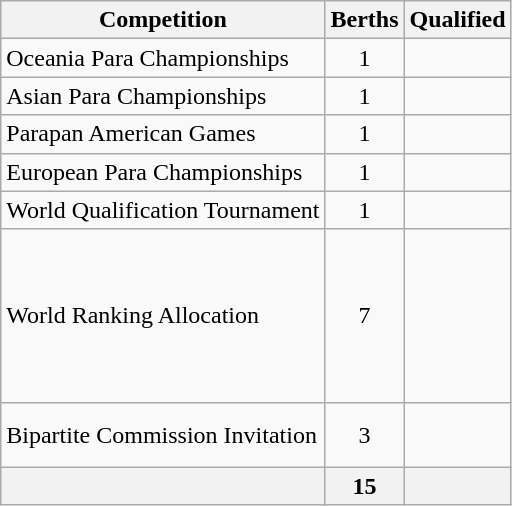<table class="wikitable">
<tr>
<th>Competition</th>
<th>Berths</th>
<th>Qualified</th>
</tr>
<tr>
<td>Oceania Para Championships</td>
<td align="center">1</td>
<td></td>
</tr>
<tr>
<td>Asian Para Championships</td>
<td align="center">1</td>
<td></td>
</tr>
<tr>
<td>Parapan American Games</td>
<td align="center">1</td>
<td></td>
</tr>
<tr>
<td>European Para Championships</td>
<td align="center">1</td>
<td></td>
</tr>
<tr>
<td>World Qualification Tournament</td>
<td align="center">1</td>
<td></td>
</tr>
<tr>
<td>World Ranking Allocation</td>
<td align="center">7</td>
<td><br><br><br><br><br><br></td>
</tr>
<tr>
<td>Bipartite Commission Invitation</td>
<td align="center">3</td>
<td><br><br></td>
</tr>
<tr>
<th></th>
<th>15</th>
<th></th>
</tr>
</table>
